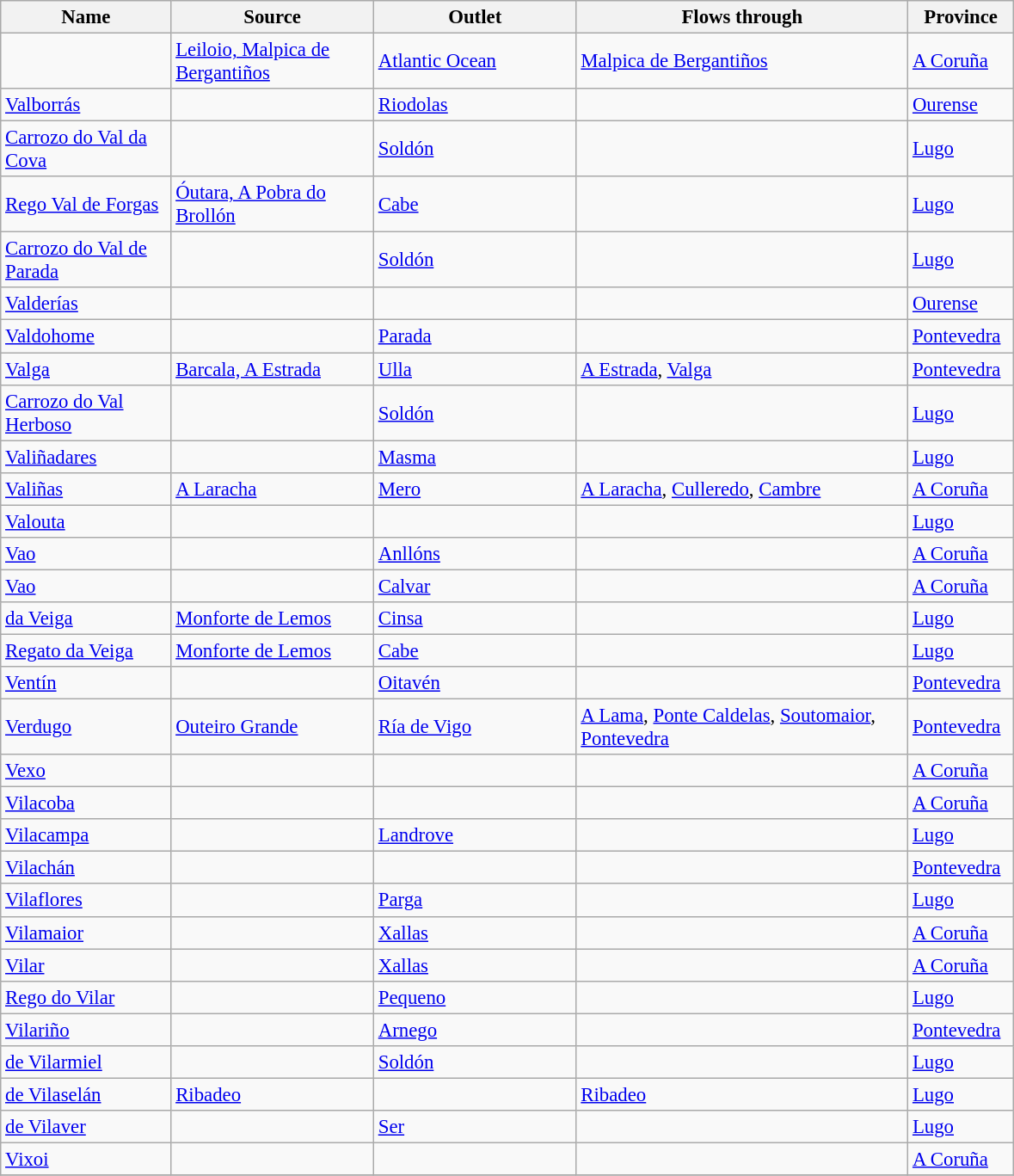<table class="wikitable sortable" style="font-size:95%;">
<tr>
<th width="125">Name</th>
<th width="150">Source</th>
<th width="150">Outlet</th>
<th width="250">Flows through</th>
<th width="75">Province</th>
</tr>
<tr>
<td></td>
<td><a href='#'>Leiloio, Malpica de Bergantiños</a></td>
<td><a href='#'>Atlantic Ocean</a></td>
<td><a href='#'>Malpica de Bergantiños</a></td>
<td><a href='#'>A Coruña</a></td>
</tr>
<tr>
<td><a href='#'>Valborrás</a></td>
<td></td>
<td><a href='#'>Riodolas</a></td>
<td></td>
<td><a href='#'>Ourense</a></td>
</tr>
<tr>
<td><a href='#'>Carrozo do Val da Cova</a></td>
<td></td>
<td><a href='#'>Soldón</a></td>
<td></td>
<td><a href='#'>Lugo</a></td>
</tr>
<tr>
<td><a href='#'>Rego Val de Forgas</a></td>
<td><a href='#'>Óutara, A Pobra do Brollón</a></td>
<td><a href='#'>Cabe</a></td>
<td></td>
<td><a href='#'>Lugo</a></td>
</tr>
<tr>
<td><a href='#'>Carrozo do Val de Parada</a></td>
<td></td>
<td><a href='#'>Soldón</a></td>
<td></td>
<td><a href='#'>Lugo</a></td>
</tr>
<tr>
<td><a href='#'>Valderías</a></td>
<td></td>
<td></td>
<td></td>
<td><a href='#'>Ourense</a></td>
</tr>
<tr>
<td><a href='#'>Valdohome</a></td>
<td></td>
<td><a href='#'>Parada</a></td>
<td></td>
<td><a href='#'>Pontevedra</a></td>
</tr>
<tr>
<td><a href='#'>Valga</a></td>
<td><a href='#'>Barcala, A Estrada</a></td>
<td><a href='#'>Ulla</a></td>
<td><a href='#'>A Estrada</a>, <a href='#'>Valga</a></td>
<td><a href='#'>Pontevedra</a></td>
</tr>
<tr>
<td><a href='#'>Carrozo do Val Herboso</a></td>
<td></td>
<td><a href='#'>Soldón</a></td>
<td></td>
<td><a href='#'>Lugo</a></td>
</tr>
<tr>
<td><a href='#'>Valiñadares</a></td>
<td></td>
<td><a href='#'>Masma</a></td>
<td></td>
<td><a href='#'>Lugo</a></td>
</tr>
<tr>
<td><a href='#'>Valiñas</a></td>
<td><a href='#'>A Laracha</a></td>
<td><a href='#'>Mero</a></td>
<td><a href='#'>A Laracha</a>, <a href='#'>Culleredo</a>, <a href='#'>Cambre</a></td>
<td><a href='#'>A Coruña</a></td>
</tr>
<tr>
<td><a href='#'>Valouta</a></td>
<td></td>
<td></td>
<td></td>
<td><a href='#'>Lugo</a></td>
</tr>
<tr>
<td><a href='#'>Vao</a></td>
<td></td>
<td><a href='#'>Anllóns</a></td>
<td></td>
<td><a href='#'>A Coruña</a></td>
</tr>
<tr>
<td><a href='#'>Vao</a></td>
<td></td>
<td><a href='#'>Calvar</a></td>
<td></td>
<td><a href='#'>A Coruña</a></td>
</tr>
<tr>
<td><a href='#'>da Veiga</a></td>
<td><a href='#'>Monforte de Lemos</a></td>
<td><a href='#'>Cinsa</a></td>
<td></td>
<td><a href='#'>Lugo</a></td>
</tr>
<tr>
<td><a href='#'>Regato da Veiga</a></td>
<td><a href='#'>Monforte de Lemos</a></td>
<td><a href='#'>Cabe</a></td>
<td></td>
<td><a href='#'>Lugo</a></td>
</tr>
<tr>
<td><a href='#'>Ventín</a></td>
<td></td>
<td><a href='#'>Oitavén</a></td>
<td></td>
<td><a href='#'>Pontevedra</a></td>
</tr>
<tr>
<td><a href='#'>Verdugo</a></td>
<td><a href='#'>Outeiro Grande</a></td>
<td><a href='#'>Ría de Vigo</a></td>
<td><a href='#'>A Lama</a>, <a href='#'>Ponte Caldelas</a>, <a href='#'>Soutomaior</a>, <a href='#'>Pontevedra</a></td>
<td><a href='#'>Pontevedra</a></td>
</tr>
<tr>
<td><a href='#'>Vexo</a></td>
<td></td>
<td></td>
<td></td>
<td><a href='#'>A Coruña</a></td>
</tr>
<tr>
<td><a href='#'>Vilacoba</a></td>
<td></td>
<td></td>
<td></td>
<td><a href='#'>A Coruña</a></td>
</tr>
<tr>
<td><a href='#'>Vilacampa</a></td>
<td></td>
<td><a href='#'>Landrove</a></td>
<td></td>
<td><a href='#'>Lugo</a></td>
</tr>
<tr>
<td><a href='#'>Vilachán</a></td>
<td></td>
<td></td>
<td></td>
<td><a href='#'>Pontevedra</a></td>
</tr>
<tr>
<td><a href='#'>Vilaflores</a></td>
<td></td>
<td><a href='#'>Parga</a></td>
<td></td>
<td><a href='#'>Lugo</a></td>
</tr>
<tr>
<td><a href='#'>Vilamaior</a></td>
<td></td>
<td><a href='#'>Xallas</a></td>
<td></td>
<td><a href='#'>A Coruña</a></td>
</tr>
<tr>
<td><a href='#'>Vilar</a></td>
<td></td>
<td><a href='#'>Xallas</a></td>
<td></td>
<td><a href='#'>A Coruña</a></td>
</tr>
<tr>
<td><a href='#'>Rego do Vilar</a></td>
<td></td>
<td><a href='#'>Pequeno</a></td>
<td></td>
<td><a href='#'>Lugo</a></td>
</tr>
<tr>
<td><a href='#'>Vilariño</a></td>
<td></td>
<td><a href='#'>Arnego</a></td>
<td></td>
<td><a href='#'>Pontevedra</a></td>
</tr>
<tr>
<td><a href='#'>de Vilarmiel</a></td>
<td></td>
<td><a href='#'>Soldón</a></td>
<td></td>
<td><a href='#'>Lugo</a></td>
</tr>
<tr>
<td><a href='#'>de Vilaselán</a></td>
<td><a href='#'>Ribadeo</a></td>
<td></td>
<td><a href='#'>Ribadeo</a></td>
<td><a href='#'>Lugo</a></td>
</tr>
<tr>
<td><a href='#'>de Vilaver</a></td>
<td></td>
<td><a href='#'>Ser</a></td>
<td></td>
<td><a href='#'>Lugo</a></td>
</tr>
<tr>
<td><a href='#'>Vixoi</a></td>
<td></td>
<td></td>
<td></td>
<td><a href='#'>A Coruña</a></td>
</tr>
<tr>
</tr>
</table>
